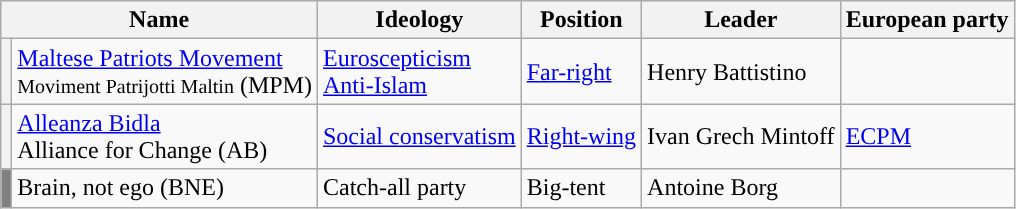<table class="wikitable">
<tr>
<th colspan="2">Name</th>
<th>Ideology</th>
<th>Position</th>
<th>Leader</th>
<th>European party</th>
</tr>
<tr>
<th style="background-color:"></th>
<td><a href='#'>Maltese Patriots Movement</a> <br><small>Moviment Patrijotti Maltin</small> (MPM)</td>
<td><a href='#'>Euroscepticism</a><br><a href='#'>Anti-Islam</a></td>
<td><a href='#'>Far-right</a></td>
<td>Henry Battistino</td>
<td></td>
</tr>
<tr>
<th style="background-color:"></th>
<td><a href='#'>Alleanza Bidla</a><br>Alliance for Change (AB)</td>
<td><a href='#'>Social conservatism</a></td>
<td><a href='#'>Right-wing</a></td>
<td>Ivan Grech Mintoff</td>
<td><a href='#'>ECPM</a></td>
</tr>
<tr>
<th style="background-color:gray"></th>
<td>Brain, not ego (BNE)</td>
<td>Catch-all party</td>
<td>Big-tent</td>
<td>Antoine Borg</td>
<td></td>
</tr>
</table>
